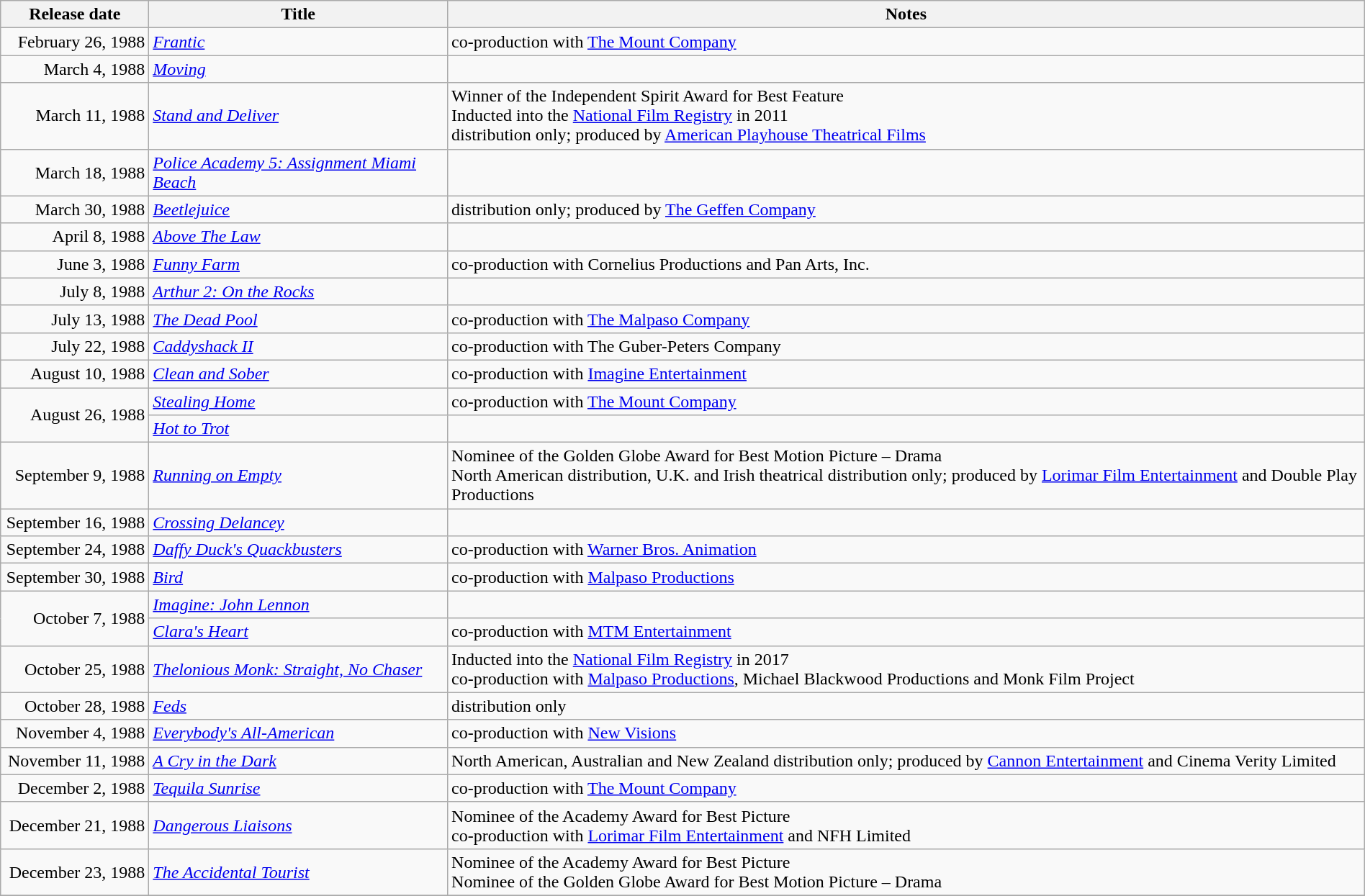<table class="wikitable sortable" style="width:100%;">
<tr>
<th scope="col" style="width:130px;">Release date</th>
<th>Title</th>
<th>Notes</th>
</tr>
<tr>
<td style="text-align:right;">February 26, 1988</td>
<td><em><a href='#'>Frantic</a></em></td>
<td>co-production with <a href='#'>The Mount Company</a></td>
</tr>
<tr>
<td style="text-align:right;">March 4, 1988</td>
<td><em><a href='#'>Moving</a></em></td>
<td></td>
</tr>
<tr>
<td style="text-align:right;">March 11, 1988</td>
<td><em><a href='#'>Stand and Deliver</a></em></td>
<td>Winner of the Independent Spirit Award for Best Feature<br>Inducted into the <a href='#'>National Film Registry</a> in 2011<br>distribution only; produced by <a href='#'>American Playhouse Theatrical Films</a></td>
</tr>
<tr>
<td style="text-align:right;">March 18, 1988</td>
<td><em><a href='#'>Police Academy 5: Assignment Miami Beach</a></em></td>
<td></td>
</tr>
<tr>
<td style="text-align:right;">March 30, 1988</td>
<td><em><a href='#'>Beetlejuice</a></em></td>
<td>distribution only; produced by <a href='#'>The Geffen Company</a></td>
</tr>
<tr>
<td style="text-align:right;">April 8, 1988</td>
<td><em><a href='#'>Above The Law</a></em></td>
<td></td>
</tr>
<tr>
<td style="text-align:right;">June 3, 1988</td>
<td><em><a href='#'>Funny Farm</a></em></td>
<td>co-production with Cornelius Productions and Pan Arts, Inc.</td>
</tr>
<tr>
<td style="text-align:right;">July 8, 1988</td>
<td><em><a href='#'>Arthur 2: On the Rocks</a></em></td>
<td></td>
</tr>
<tr>
<td style="text-align:right;">July 13, 1988</td>
<td><em><a href='#'>The Dead Pool</a></em></td>
<td>co-production with <a href='#'>The Malpaso Company</a></td>
</tr>
<tr>
<td style="text-align:right;">July 22, 1988</td>
<td><em><a href='#'>Caddyshack II</a></em></td>
<td>co-production with The Guber-Peters Company</td>
</tr>
<tr>
<td style="text-align:right;">August 10, 1988</td>
<td><em><a href='#'>Clean and Sober</a></em></td>
<td>co-production with <a href='#'>Imagine Entertainment</a></td>
</tr>
<tr>
<td style="text-align:right;" rowspan="2">August 26, 1988</td>
<td><em><a href='#'>Stealing Home</a></em></td>
<td>co-production with <a href='#'>The Mount Company</a></td>
</tr>
<tr>
<td><em><a href='#'>Hot to Trot</a></em></td>
<td></td>
</tr>
<tr>
<td style="text-align:right;">September 9, 1988</td>
<td><em><a href='#'>Running on Empty</a></em></td>
<td>Nominee of the Golden Globe Award for Best Motion Picture – Drama<br>North American distribution, U.K. and Irish theatrical distribution only; produced by <a href='#'>Lorimar Film Entertainment</a> and Double Play Productions</td>
</tr>
<tr>
<td style="text-align:right;">September 16, 1988</td>
<td><em><a href='#'>Crossing Delancey</a></em></td>
<td></td>
</tr>
<tr>
<td style="text-align:right;">September 24, 1988</td>
<td><em><a href='#'>Daffy Duck's Quackbusters</a></em></td>
<td>co-production with <a href='#'>Warner Bros. Animation</a></td>
</tr>
<tr>
<td style="text-align:right;">September 30, 1988</td>
<td><em><a href='#'>Bird</a></em></td>
<td>co-production with <a href='#'>Malpaso Productions</a></td>
</tr>
<tr>
<td style="text-align:right;" rowspan="2">October 7, 1988</td>
<td><em><a href='#'>Imagine: John Lennon</a></em></td>
<td></td>
</tr>
<tr>
<td><em><a href='#'>Clara's Heart</a></em></td>
<td>co-production with <a href='#'>MTM Entertainment</a></td>
</tr>
<tr>
<td style="text-align:right;">October 25, 1988</td>
<td><em><a href='#'>Thelonious Monk: Straight, No Chaser</a></em></td>
<td>Inducted into the <a href='#'>National Film Registry</a> in 2017<br>co-production with <a href='#'>Malpaso Productions</a>, Michael Blackwood Productions and Monk Film Project</td>
</tr>
<tr>
<td style="text-align:right;">October 28, 1988</td>
<td><em><a href='#'>Feds</a></em></td>
<td>distribution only</td>
</tr>
<tr>
<td style="text-align:right;">November 4, 1988</td>
<td><em><a href='#'>Everybody's All-American</a></em></td>
<td>co-production with <a href='#'>New Visions</a></td>
</tr>
<tr>
<td style="text-align:right;">November 11, 1988</td>
<td><em><a href='#'>A Cry in the Dark</a></em></td>
<td>North American, Australian and New Zealand distribution only; produced by <a href='#'>Cannon Entertainment</a> and Cinema Verity Limited</td>
</tr>
<tr>
<td style="text-align:right;">December 2, 1988</td>
<td><em><a href='#'>Tequila Sunrise</a></em></td>
<td>co-production with <a href='#'>The Mount Company</a></td>
</tr>
<tr>
<td style="text-align:right;">December 21, 1988</td>
<td><em><a href='#'>Dangerous Liaisons</a></em></td>
<td>Nominee of the Academy Award for Best Picture<br>co-production with <a href='#'>Lorimar Film Entertainment</a> and NFH Limited</td>
</tr>
<tr>
<td style="text-align:right;">December 23, 1988</td>
<td><em><a href='#'>The Accidental Tourist</a></em></td>
<td>Nominee of the Academy Award for Best Picture<br>Nominee of the Golden Globe Award for Best Motion Picture – Drama</td>
</tr>
<tr>
</tr>
</table>
